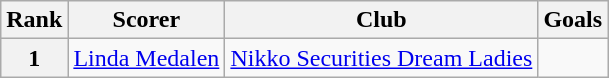<table class="wikitable">
<tr>
<th>Rank</th>
<th>Scorer</th>
<th>Club</th>
<th>Goals</th>
</tr>
<tr>
<th>1</th>
<td> <a href='#'>Linda Medalen</a></td>
<td><a href='#'>Nikko Securities Dream Ladies</a></td>
<td></td>
</tr>
</table>
